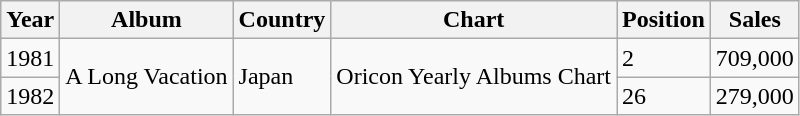<table class="wikitable">
<tr>
<th>Year</th>
<th>Album</th>
<th>Country</th>
<th>Chart</th>
<th>Position</th>
<th>Sales</th>
</tr>
<tr>
<td>1981</td>
<td rowspan="2">A Long Vacation</td>
<td rowspan="2">Japan</td>
<td rowspan="2">Oricon Yearly Albums Chart</td>
<td>2</td>
<td>709,000</td>
</tr>
<tr>
<td>1982</td>
<td>26</td>
<td>279,000</td>
</tr>
</table>
